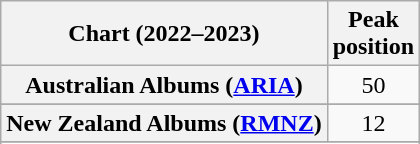<table class="wikitable sortable plainrowheaders" style="text-align:center">
<tr>
<th scope="col">Chart (2022–2023)</th>
<th scope="col">Peak<br>position</th>
</tr>
<tr>
<th scope="row">Australian Albums (<a href='#'>ARIA</a>)</th>
<td>50</td>
</tr>
<tr>
</tr>
<tr>
</tr>
<tr>
<th scope="row">New Zealand Albums (<a href='#'>RMNZ</a>)</th>
<td>12</td>
</tr>
<tr>
</tr>
<tr>
</tr>
<tr>
</tr>
<tr>
</tr>
</table>
